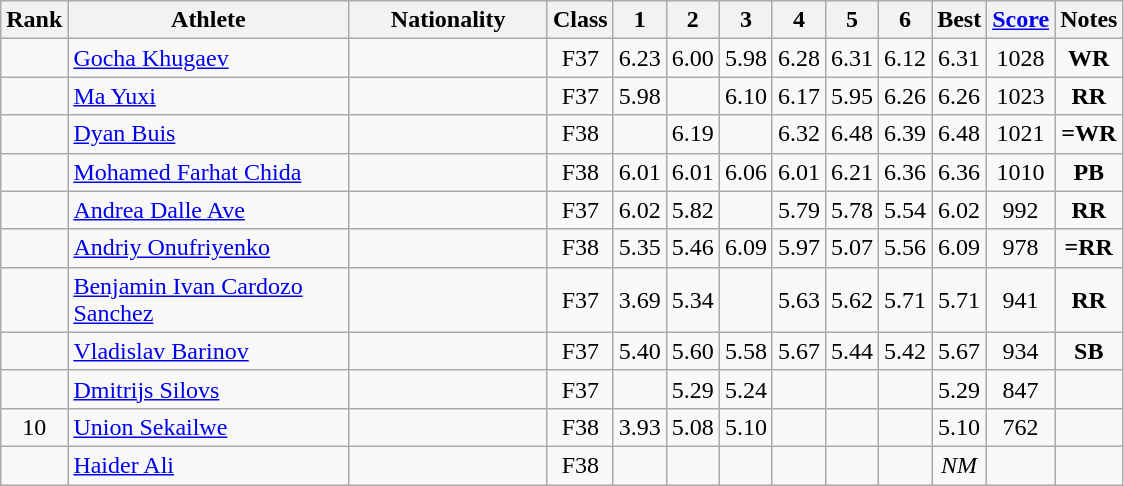<table class="wikitable sortable" style="text-align:center">
<tr>
<th>Rank</th>
<th style="width:180px">Athlete</th>
<th style="width:125px">Nationality</th>
<th>Class</th>
<th width="25">1</th>
<th width="25">2</th>
<th width="25">3</th>
<th width="25">4</th>
<th width="25">5</th>
<th width="25">6</th>
<th>Best</th>
<th><a href='#'>Score</a></th>
<th>Notes</th>
</tr>
<tr>
<td></td>
<td style="text-align:left;"><a href='#'>Gocha Khugaev</a></td>
<td style="text-align:left;"></td>
<td>F37</td>
<td>6.23</td>
<td>6.00</td>
<td>5.98</td>
<td>6.28</td>
<td>6.31</td>
<td>6.12</td>
<td>6.31</td>
<td>1028</td>
<td><strong>WR</strong></td>
</tr>
<tr>
<td></td>
<td style="text-align:left;"><a href='#'>Ma Yuxi</a></td>
<td style="text-align:left;"></td>
<td>F37</td>
<td>5.98</td>
<td></td>
<td>6.10</td>
<td>6.17</td>
<td>5.95</td>
<td>6.26</td>
<td>6.26</td>
<td>1023</td>
<td><strong>RR</strong></td>
</tr>
<tr>
<td></td>
<td style="text-align:left;"><a href='#'>Dyan Buis</a></td>
<td style="text-align:left;"></td>
<td>F38</td>
<td></td>
<td>6.19</td>
<td></td>
<td>6.32</td>
<td>6.48</td>
<td>6.39</td>
<td>6.48</td>
<td>1021</td>
<td><strong>=WR</strong></td>
</tr>
<tr>
<td></td>
<td style="text-align:left;"><a href='#'>Mohamed Farhat Chida</a></td>
<td style="text-align:left;"></td>
<td>F38</td>
<td>6.01</td>
<td>6.01</td>
<td>6.06</td>
<td>6.01</td>
<td>6.21</td>
<td>6.36</td>
<td>6.36</td>
<td>1010</td>
<td><strong>PB</strong></td>
</tr>
<tr>
<td></td>
<td style="text-align:left;"><a href='#'>Andrea Dalle Ave</a></td>
<td style="text-align:left;"></td>
<td>F37</td>
<td>6.02</td>
<td>5.82</td>
<td></td>
<td>5.79</td>
<td>5.78</td>
<td>5.54</td>
<td>6.02</td>
<td>992</td>
<td><strong>RR</strong></td>
</tr>
<tr>
<td></td>
<td style="text-align:left;"><a href='#'>Andriy Onufriyenko</a></td>
<td style="text-align:left;"></td>
<td>F38</td>
<td>5.35</td>
<td>5.46</td>
<td>6.09</td>
<td>5.97</td>
<td>5.07</td>
<td>5.56</td>
<td>6.09</td>
<td>978</td>
<td><strong>=RR</strong></td>
</tr>
<tr>
<td></td>
<td style="text-align:left;"><a href='#'>Benjamin Ivan Cardozo Sanchez</a></td>
<td style="text-align:left;"></td>
<td>F37</td>
<td>3.69</td>
<td>5.34</td>
<td></td>
<td>5.63</td>
<td>5.62</td>
<td>5.71</td>
<td>5.71</td>
<td>941</td>
<td><strong>RR</strong></td>
</tr>
<tr>
<td></td>
<td style="text-align:left;"><a href='#'>Vladislav Barinov</a></td>
<td style="text-align:left;"></td>
<td>F37</td>
<td>5.40</td>
<td>5.60</td>
<td>5.58</td>
<td>5.67</td>
<td>5.44</td>
<td>5.42</td>
<td>5.67</td>
<td>934</td>
<td><strong>SB</strong></td>
</tr>
<tr>
<td></td>
<td style="text-align:left;"><a href='#'>Dmitrijs Silovs</a></td>
<td style="text-align:left;"></td>
<td>F37</td>
<td></td>
<td>5.29</td>
<td>5.24</td>
<td></td>
<td></td>
<td></td>
<td>5.29</td>
<td>847</td>
<td></td>
</tr>
<tr>
<td>10</td>
<td style="text-align:left;"><a href='#'>Union Sekailwe</a></td>
<td style="text-align:left;"></td>
<td>F38</td>
<td>3.93</td>
<td>5.08</td>
<td>5.10</td>
<td></td>
<td></td>
<td></td>
<td>5.10</td>
<td>762</td>
<td></td>
</tr>
<tr>
<td></td>
<td style="text-align:left;"><a href='#'>Haider Ali</a></td>
<td style="text-align:left;"></td>
<td>F38</td>
<td></td>
<td></td>
<td></td>
<td></td>
<td></td>
<td></td>
<td><em>NM</em></td>
<td></td>
<td></td>
</tr>
</table>
